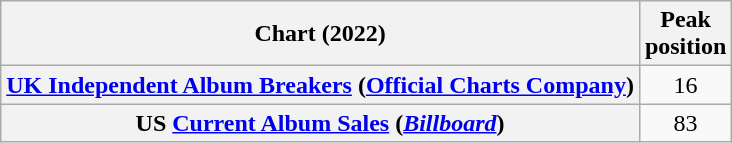<table class="wikitable sortable plainrowheaders" style="text-align:center">
<tr>
<th scope="col">Chart (2022)</th>
<th scope="col">Peak<br>position</th>
</tr>
<tr>
<th scope="row"><a href='#'>UK Independent Album Breakers</a> (<a href='#'>Official Charts Company</a>)</th>
<td>16</td>
</tr>
<tr>
<th scope="row">US <a href='#'>Current Album Sales</a> (<em><a href='#'>Billboard</a></em>)</th>
<td>83</td>
</tr>
</table>
